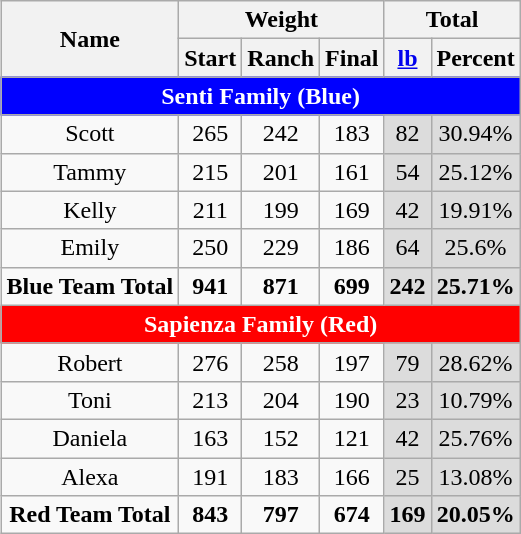<table class="wikitable" style="text-align:center;" align="right">
<tr>
<th rowspan=2>Name</th>
<th colspan=3>Weight</th>
<th colspan=2>Total</th>
</tr>
<tr>
<th>Start</th>
<th>Ranch</th>
<th>Final</th>
<th><a href='#'>lb</a></th>
<th>Percent</th>
</tr>
<tr>
<td colspan=6 style="background-color:blue; color:white; font-weight:bold">Senti Family (Blue)</td>
</tr>
<tr>
<td>Scott</td>
<td>265</td>
<td>242</td>
<td>183</td>
<td bgcolor="gainsboro">82</td>
<td bgcolor="gainsboro">30.94%</td>
</tr>
<tr>
<td>Tammy</td>
<td>215</td>
<td>201</td>
<td>161</td>
<td bgcolor="gainsboro">54</td>
<td bgcolor="gainsboro">25.12%</td>
</tr>
<tr>
<td>Kelly</td>
<td>211</td>
<td>199</td>
<td>169</td>
<td bgcolor="gainsboro">42</td>
<td bgcolor="gainsboro">19.91%</td>
</tr>
<tr>
<td>Emily</td>
<td>250</td>
<td>229</td>
<td>186</td>
<td bgcolor="gainsboro">64</td>
<td bgcolor="gainsboro">25.6%</td>
</tr>
<tr style="font-weight: bold">
<td>Blue Team Total</td>
<td>941</td>
<td>871</td>
<td>699</td>
<td bgcolor="gainsboro">242</td>
<td bgcolor="gainsboro">25.71%</td>
</tr>
<tr>
<td colspan=6 style="background-color:red; color:white; font-weight:bold">Sapienza Family (Red)</td>
</tr>
<tr>
<td>Robert</td>
<td>276</td>
<td>258</td>
<td>197</td>
<td bgcolor="gainsboro">79</td>
<td bgcolor="gainsboro">28.62%</td>
</tr>
<tr>
<td>Toni</td>
<td>213</td>
<td>204</td>
<td>190</td>
<td bgcolor="gainsboro">23</td>
<td bgcolor="gainsboro">10.79%</td>
</tr>
<tr>
<td>Daniela</td>
<td>163</td>
<td>152</td>
<td>121</td>
<td bgcolor="gainsboro">42</td>
<td bgcolor="gainsboro">25.76%</td>
</tr>
<tr>
<td>Alexa</td>
<td>191</td>
<td>183</td>
<td>166</td>
<td bgcolor="gainsboro">25</td>
<td bgcolor="gainsboro">13.08%</td>
</tr>
<tr style="font-weight: bold">
<td>Red Team Total</td>
<td>843</td>
<td>797</td>
<td>674</td>
<td bgcolor="gainsboro">169</td>
<td bgcolor="gainsboro">20.05%</td>
</tr>
</table>
